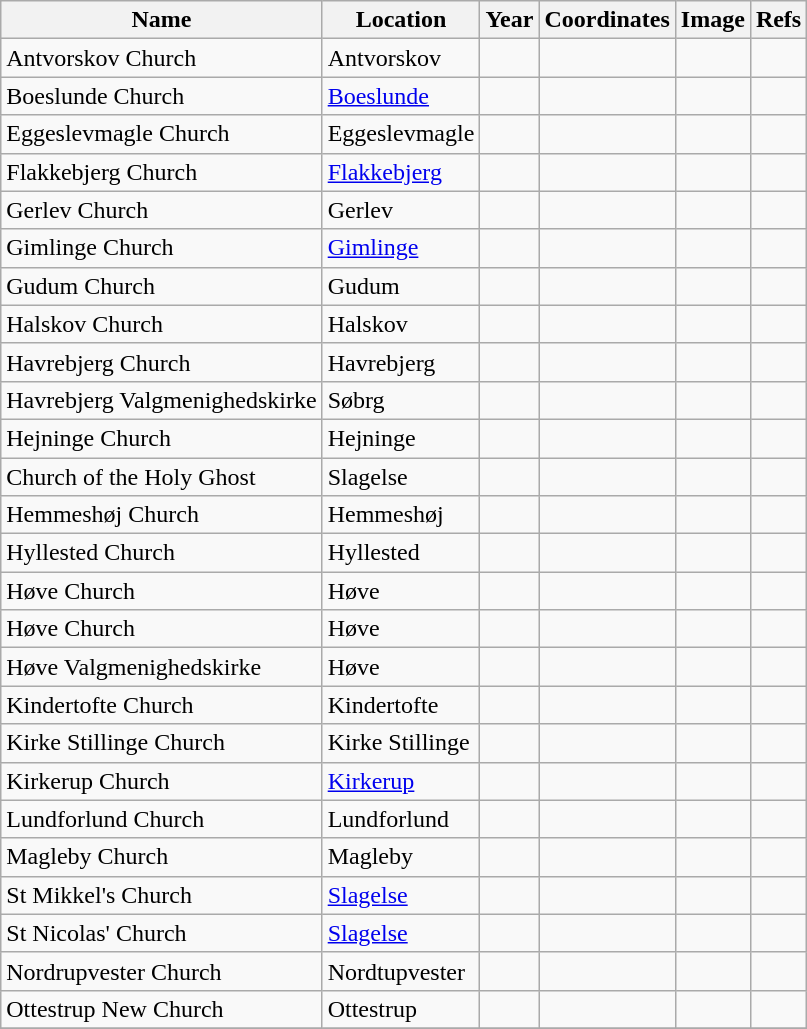<table class="wikitable sortable">
<tr>
<th>Name</th>
<th>Location</th>
<th>Year</th>
<th>Coordinates</th>
<th>Image</th>
<th>Refs</th>
</tr>
<tr>
<td>Antvorskov Church</td>
<td>Antvorskov</td>
<td></td>
<td></td>
<td></td>
<td></td>
</tr>
<tr>
<td>Boeslunde Church</td>
<td><a href='#'>Boeslunde</a></td>
<td></td>
<td></td>
<td></td>
<td></td>
</tr>
<tr>
<td>Eggeslevmagle Church</td>
<td>Eggeslevmagle</td>
<td></td>
<td></td>
<td></td>
<td></td>
</tr>
<tr>
<td>Flakkebjerg Church</td>
<td><a href='#'>Flakkebjerg</a></td>
<td></td>
<td></td>
<td></td>
<td></td>
</tr>
<tr>
<td>Gerlev Church</td>
<td>Gerlev</td>
<td></td>
<td></td>
<td></td>
<td></td>
</tr>
<tr>
<td>Gimlinge Church</td>
<td><a href='#'>Gimlinge</a></td>
<td></td>
<td></td>
<td></td>
<td></td>
</tr>
<tr>
<td>Gudum Church</td>
<td>Gudum</td>
<td></td>
<td></td>
<td></td>
<td></td>
</tr>
<tr>
<td>Halskov Church</td>
<td>Halskov</td>
<td></td>
<td></td>
<td></td>
<td></td>
</tr>
<tr>
<td>Havrebjerg Church</td>
<td>Havrebjerg</td>
<td></td>
<td></td>
<td></td>
<td></td>
</tr>
<tr>
<td>Havrebjerg Valgmenighedskirke</td>
<td>Søbrg</td>
<td></td>
<td></td>
<td></td>
<td></td>
</tr>
<tr>
<td>Hejninge  Church</td>
<td>Hejninge</td>
<td></td>
<td></td>
<td></td>
<td></td>
</tr>
<tr>
<td>Church of the Holy Ghost</td>
<td>Slagelse</td>
<td></td>
<td></td>
<td></td>
<td></td>
</tr>
<tr>
<td>Hemmeshøj Church</td>
<td>Hemmeshøj</td>
<td></td>
<td></td>
<td></td>
<td></td>
</tr>
<tr>
<td>Hyllested Church</td>
<td>Hyllested</td>
<td></td>
<td></td>
<td></td>
<td></td>
</tr>
<tr>
<td>Høve Church</td>
<td>Høve</td>
<td></td>
<td></td>
<td></td>
<td></td>
</tr>
<tr>
<td>Høve Church</td>
<td>Høve</td>
<td></td>
<td></td>
<td></td>
<td></td>
</tr>
<tr>
<td>Høve Valgmenighedskirke</td>
<td>Høve</td>
<td></td>
<td></td>
<td></td>
<td></td>
</tr>
<tr>
<td>Kindertofte Church</td>
<td>Kindertofte</td>
<td></td>
<td></td>
<td></td>
<td></td>
</tr>
<tr>
<td>Kirke Stillinge Church</td>
<td>Kirke Stillinge</td>
<td></td>
<td></td>
<td></td>
<td></td>
</tr>
<tr>
<td>Kirkerup Church</td>
<td><a href='#'>Kirkerup</a></td>
<td></td>
<td></td>
<td></td>
<td></td>
</tr>
<tr>
<td>Lundforlund Church</td>
<td>Lundforlund</td>
<td></td>
<td></td>
<td></td>
<td></td>
</tr>
<tr>
<td>Magleby Church</td>
<td>Magleby</td>
<td></td>
<td></td>
<td></td>
<td></td>
</tr>
<tr>
<td>St Mikkel's Church</td>
<td><a href='#'>Slagelse</a></td>
<td></td>
<td></td>
<td></td>
<td></td>
</tr>
<tr>
<td>St Nicolas' Church</td>
<td><a href='#'>Slagelse</a></td>
<td></td>
<td></td>
<td></td>
<td></td>
</tr>
<tr>
<td>Nordrupvester Church</td>
<td>Nordtupvester</td>
<td></td>
<td></td>
<td></td>
<td></td>
</tr>
<tr>
<td>Ottestrup New Church</td>
<td>Ottestrup</td>
<td></td>
<td></td>
<td></td>
<td></td>
</tr>
<tr>
</tr>
</table>
